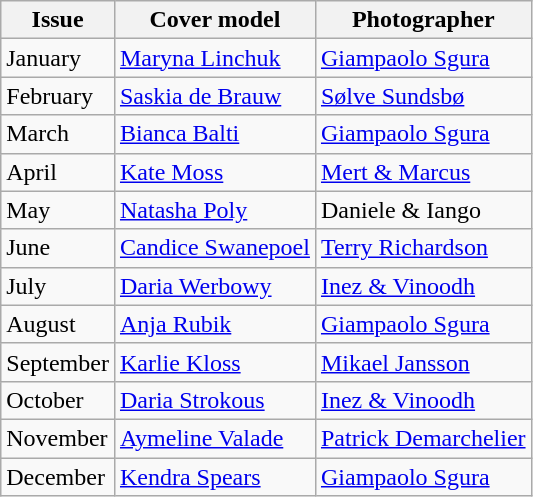<table class="sortable wikitable">
<tr>
<th>Issue</th>
<th>Cover model</th>
<th>Photographer</th>
</tr>
<tr>
<td>January</td>
<td><a href='#'>Maryna Linchuk</a></td>
<td><a href='#'>Giampaolo Sgura</a></td>
</tr>
<tr>
<td>February</td>
<td><a href='#'>Saskia de Brauw</a></td>
<td><a href='#'>Sølve Sundsbø</a></td>
</tr>
<tr>
<td>March</td>
<td><a href='#'>Bianca Balti</a></td>
<td><a href='#'>Giampaolo Sgura</a></td>
</tr>
<tr>
<td>April</td>
<td><a href='#'>Kate Moss</a></td>
<td><a href='#'>Mert & Marcus</a></td>
</tr>
<tr>
<td>May</td>
<td><a href='#'>Natasha Poly</a></td>
<td>Daniele & Iango</td>
</tr>
<tr>
<td>June</td>
<td><a href='#'>Candice Swanepoel</a></td>
<td><a href='#'>Terry Richardson</a></td>
</tr>
<tr>
<td>July</td>
<td><a href='#'>Daria Werbowy</a></td>
<td><a href='#'>Inez & Vinoodh</a></td>
</tr>
<tr>
<td>August</td>
<td><a href='#'>Anja Rubik</a></td>
<td><a href='#'>Giampaolo Sgura</a></td>
</tr>
<tr>
<td>September</td>
<td><a href='#'>Karlie Kloss</a></td>
<td><a href='#'>Mikael Jansson</a></td>
</tr>
<tr>
<td>October</td>
<td><a href='#'>Daria Strokous</a></td>
<td><a href='#'>Inez & Vinoodh</a></td>
</tr>
<tr>
<td>November</td>
<td><a href='#'>Aymeline Valade</a></td>
<td><a href='#'>Patrick Demarchelier</a></td>
</tr>
<tr>
<td>December</td>
<td><a href='#'>Kendra Spears</a></td>
<td><a href='#'>Giampaolo Sgura</a></td>
</tr>
</table>
